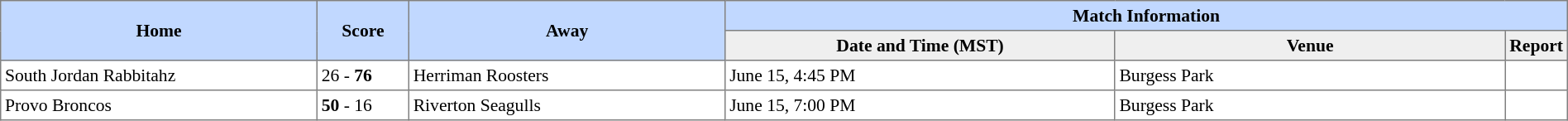<table border="1" cellpadding="3" cellspacing="0" style="border-collapse:collapse; font-size:90%; width:100%">
<tr style="background:#c1d8ff;">
<th rowspan="2" style="width:21%;">Home</th>
<th rowspan="2" style="width:6%;">Score</th>
<th rowspan="2" style="width:21%;">Away</th>
<th colspan="3">Match Information</th>
</tr>
<tr style="background:#efefef;">
<th width="26%">Date and Time (MST)</th>
<th width="26%">Venue</th>
<td><strong>Report</strong></td>
</tr>
<tr>
<td><strong></strong> South Jordan Rabbitahz</td>
<td>26 - <strong>76</strong></td>
<td> Herriman Roosters</td>
<td>June 15, 4:45 PM</td>
<td>Burgess Park</td>
<td></td>
</tr>
<tr>
<td> Provo Broncos</td>
<td><strong>50</strong> - 16</td>
<td><strong></strong> Riverton Seagulls</td>
<td>June 15, 7:00 PM</td>
<td>Burgess Park</td>
<td></td>
</tr>
</table>
